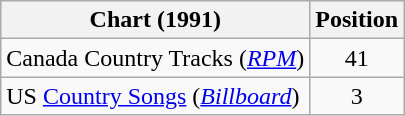<table class="wikitable sortable">
<tr>
<th scope="col">Chart (1991)</th>
<th scope="col">Position</th>
</tr>
<tr>
<td>Canada Country Tracks (<em><a href='#'>RPM</a></em>)</td>
<td align="center">41</td>
</tr>
<tr>
<td>US <a href='#'>Country Songs</a> (<em><a href='#'>Billboard</a></em>)</td>
<td align="center">3</td>
</tr>
</table>
